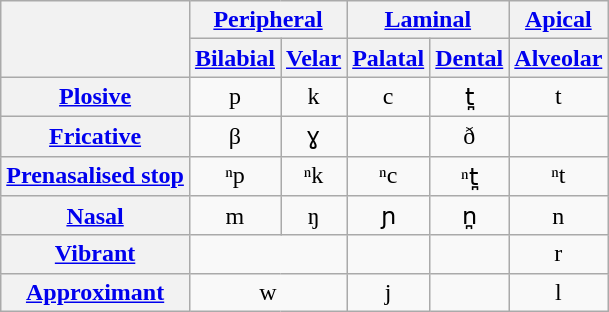<table class="IPA wikitable">
<tr>
<th rowspan=2></th>
<th colspan=2><a href='#'>Peripheral</a></th>
<th colspan=2><a href='#'>Laminal</a></th>
<th><a href='#'>Apical</a></th>
</tr>
<tr>
<th><a href='#'>Bilabial</a></th>
<th><a href='#'>Velar</a></th>
<th><a href='#'>Palatal</a></th>
<th><a href='#'>Dental</a></th>
<th><a href='#'>Alveolar</a></th>
</tr>
<tr align=center>
<th><a href='#'>Plosive</a></th>
<td>p</td>
<td>k</td>
<td>c</td>
<td>t̪</td>
<td>t</td>
</tr>
<tr align=center>
<th><a href='#'>Fricative</a></th>
<td>β</td>
<td>ɣ</td>
<td></td>
<td>ð</td>
<td></td>
</tr>
<tr align=center>
<th><a href='#'>Prenasalised stop</a></th>
<td>ⁿp</td>
<td>ⁿk</td>
<td>ⁿc</td>
<td>ⁿt̪</td>
<td>ⁿt</td>
</tr>
<tr align=center>
<th><a href='#'>Nasal</a></th>
<td>m</td>
<td>ŋ</td>
<td>ɲ</td>
<td>n̪</td>
<td>n</td>
</tr>
<tr align=center>
<th><a href='#'>Vibrant</a></th>
<td colspan=2></td>
<td></td>
<td></td>
<td>r</td>
</tr>
<tr align=center>
<th><a href='#'>Approximant</a></th>
<td colspan=2>w</td>
<td>j</td>
<td></td>
<td>l</td>
</tr>
</table>
